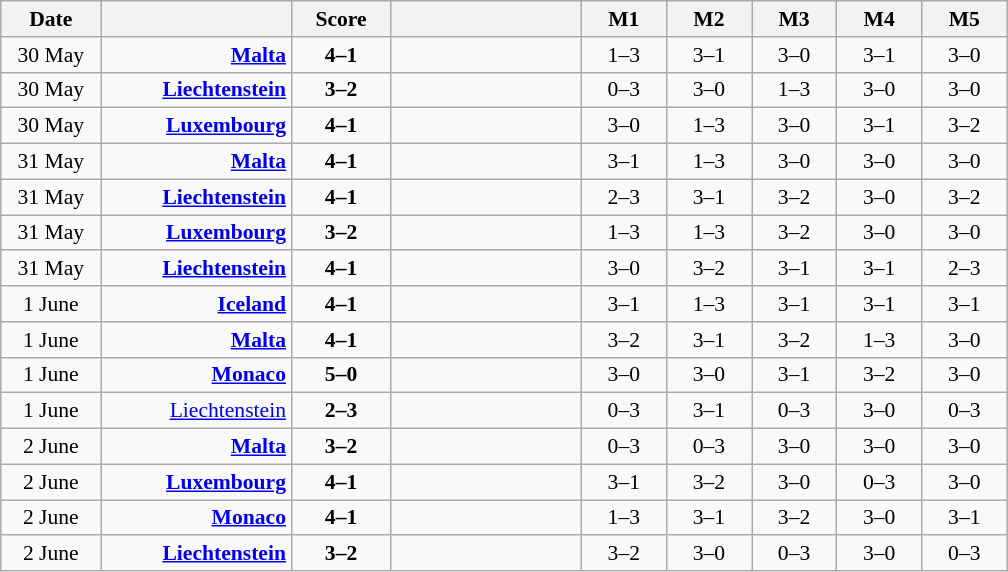<table class="wikitable" style="text-align: center; font-size:90% ">
<tr>
<th width="60">Date</th>
<th align="right" width="120"></th>
<th width="60">Score</th>
<th align="left" width="120"></th>
<th width="50">M1</th>
<th width="50">M2</th>
<th width="50">M3</th>
<th width="50">M4</th>
<th width="50">M5</th>
</tr>
<tr>
<td>30 May</td>
<td align=right><strong><a href='#'>Malta</a> </strong></td>
<td align=center><strong>4–1</strong></td>
<td align=left></td>
<td>1–3</td>
<td>3–1</td>
<td>3–0</td>
<td>3–1</td>
<td>3–0</td>
</tr>
<tr>
<td>30 May</td>
<td align=right><strong><a href='#'>Liechtenstein</a> </strong></td>
<td align=center><strong>3–2</strong></td>
<td align=left></td>
<td>0–3</td>
<td>3–0</td>
<td>1–3</td>
<td>3–0</td>
<td>3–0</td>
</tr>
<tr>
<td>30 May</td>
<td align=right><strong><a href='#'>Luxembourg</a> </strong></td>
<td align=center><strong>4–1</strong></td>
<td align=left></td>
<td>3–0</td>
<td>1–3</td>
<td>3–0</td>
<td>3–1</td>
<td>3–2</td>
</tr>
<tr>
<td>31 May</td>
<td align=right><strong><a href='#'>Malta</a> </strong></td>
<td align=center><strong>4–1</strong></td>
<td align=left></td>
<td>3–1</td>
<td>1–3</td>
<td>3–0</td>
<td>3–0</td>
<td>3–0</td>
</tr>
<tr>
<td>31 May</td>
<td align=right><strong><a href='#'>Liechtenstein</a> </strong></td>
<td align=center><strong>4–1</strong></td>
<td align=left></td>
<td>2–3</td>
<td>3–1</td>
<td>3–2</td>
<td>3–0</td>
<td>3–2</td>
</tr>
<tr>
<td>31 May</td>
<td align=right><strong><a href='#'>Luxembourg</a> </strong></td>
<td align=center><strong>3–2</strong></td>
<td align=left></td>
<td>1–3</td>
<td>1–3</td>
<td>3–2</td>
<td>3–0</td>
<td>3–0</td>
</tr>
<tr>
<td>31 May</td>
<td align=right><strong><a href='#'>Liechtenstein</a> </strong></td>
<td align=center><strong>4–1</strong></td>
<td align=left></td>
<td>3–0</td>
<td>3–2</td>
<td>3–1</td>
<td>3–1</td>
<td>2–3</td>
</tr>
<tr>
<td>1 June</td>
<td align=right><strong><a href='#'>Iceland</a> </strong></td>
<td align=center><strong>4–1</strong></td>
<td align=left></td>
<td>3–1</td>
<td>1–3</td>
<td>3–1</td>
<td>3–1</td>
<td>3–1</td>
</tr>
<tr>
<td>1 June</td>
<td align=right><strong><a href='#'>Malta</a> </strong></td>
<td align=center><strong>4–1</strong></td>
<td align=left></td>
<td>3–2</td>
<td>3–1</td>
<td>3–2</td>
<td>1–3</td>
<td>3–0</td>
</tr>
<tr>
<td>1 June</td>
<td align=right><strong><a href='#'>Monaco</a> </strong></td>
<td align=center><strong>5–0</strong></td>
<td align=left></td>
<td>3–0</td>
<td>3–0</td>
<td>3–1</td>
<td>3–2</td>
<td>3–0</td>
</tr>
<tr>
<td>1 June</td>
<td align=right><a href='#'>Liechtenstein</a> </td>
<td align=center><strong>2–3</strong></td>
<td align=left><strong></strong></td>
<td>0–3</td>
<td>3–1</td>
<td>0–3</td>
<td>3–0</td>
<td>0–3</td>
</tr>
<tr>
<td>2 June</td>
<td align=right><strong><a href='#'>Malta</a> </strong></td>
<td align=center><strong>3–2</strong></td>
<td align=left></td>
<td>0–3</td>
<td>0–3</td>
<td>3–0</td>
<td>3–0</td>
<td>3–0</td>
</tr>
<tr>
<td>2 June</td>
<td align=right><strong><a href='#'>Luxembourg</a> </strong></td>
<td align=center><strong>4–1</strong></td>
<td align=left></td>
<td>3–1</td>
<td>3–2</td>
<td>3–0</td>
<td>0–3</td>
<td>3–0</td>
</tr>
<tr>
<td>2 June</td>
<td align=right><strong><a href='#'>Monaco</a> </strong></td>
<td align=center><strong>4–1</strong></td>
<td align=left></td>
<td>1–3</td>
<td>3–1</td>
<td>3–2</td>
<td>3–0</td>
<td>3–1</td>
</tr>
<tr>
<td>2 June</td>
<td align=right><strong><a href='#'>Liechtenstein</a> </strong></td>
<td align=center><strong>3–2</strong></td>
<td align=left></td>
<td>3–2</td>
<td>3–0</td>
<td>0–3</td>
<td>3–0</td>
<td>0–3</td>
</tr>
</table>
